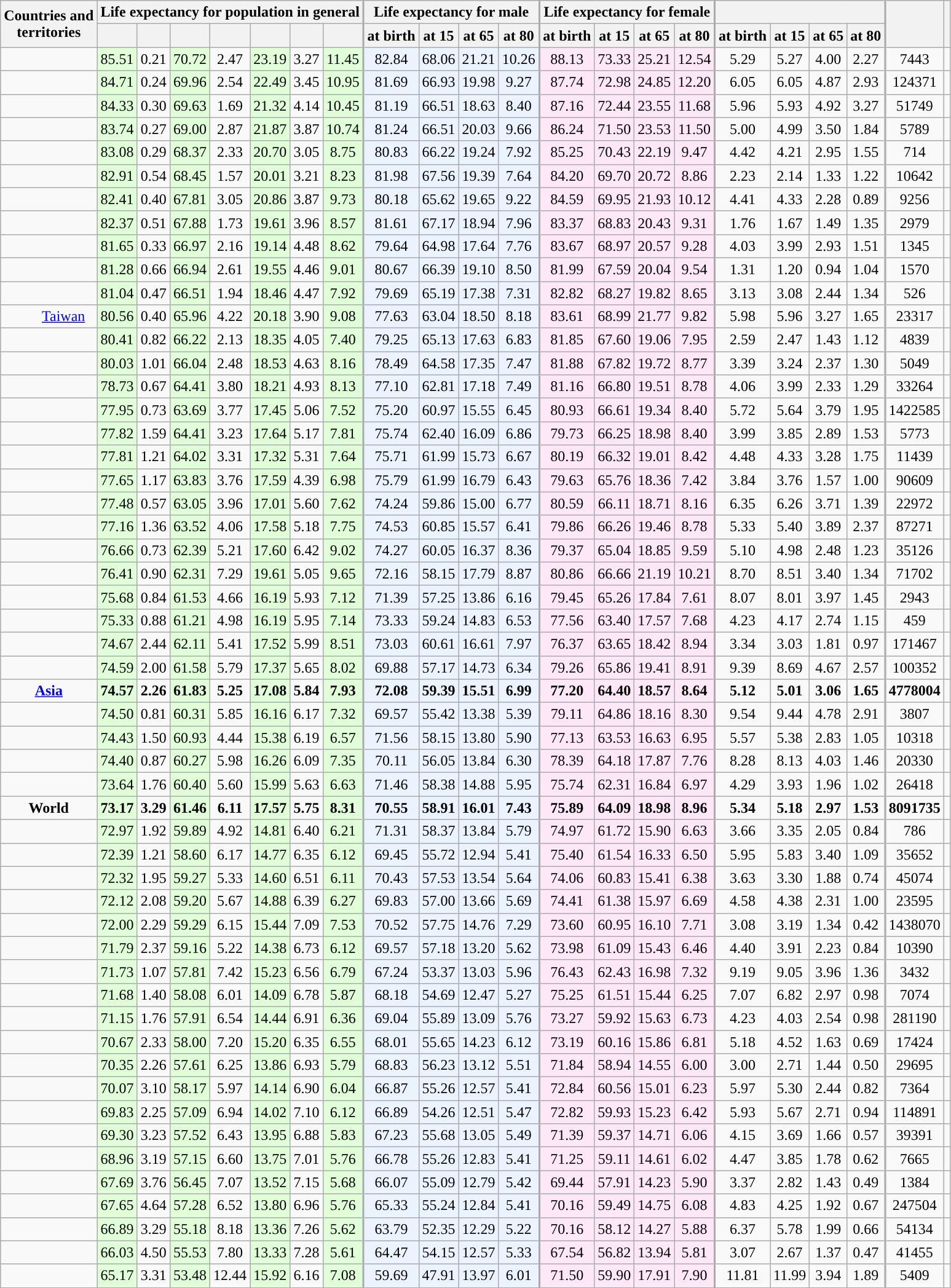<table class="wikitable sortable mw-datatable static-row-numbers sticky-header-multi sort-under col1left col21right" style="text-align:center;">
<tr>
<th rowspan=2 style="vertical-align:middle;">Countries and<br>territories</th>
<th colspan=7>Life expectancy for population in general</th>
<th colspan=4 style="border-left-width:2px;">Life expectancy for male</th>
<th colspan=4 style="border-left-width:2px;">Life expectancy for female</th>
<th colspan=4 style="border-left-width:2px;"></th>
<th rowspan=2 style="border-left-width:2px; text-align:middle;"></th>
<th rowspan=2></th>
</tr>
<tr>
<th style="vertical-align:middle;"></th>
<th></th>
<th style="vertical-align:middle;"></th>
<th></th>
<th style="vertical-align:middle;"></th>
<th></th>
<th style="vertical-align:middle;"></th>
<th style="vertical-align:middle;border-left-width:2px;">at birth</th>
<th style="vertical-align:middle;">at 15</th>
<th style="vertical-align:middle;">at 65</th>
<th style="vertical-align:middle;">at 80</th>
<th style="vertical-align:middle;border-left-width:2px;">at birth</th>
<th style="vertical-align:middle;">at 15</th>
<th style="vertical-align:middle;">at 65</th>
<th style="vertical-align:middle;">at 80</th>
<th style="vertical-align:middle;border-left-width:2px;">at birth</th>
<th style="vertical-align:middle;">at 15</th>
<th style="vertical-align:middle;">at 65</th>
<th style="vertical-align:middle;">at 80</th>
</tr>
<tr>
<td></td>
<td style="background:#e0ffd8;">85.51</td>
<td>0.21</td>
<td style="background:#e0ffd8;">70.72</td>
<td>2.47</td>
<td style="background:#e0ffd8;">23.19</td>
<td>3.27</td>
<td style="background:#e0ffd8;">11.45</td>
<td style="background:#eaf3ff;border-left-width:2px;">82.84</td>
<td style="background:#eaf3ff;">68.06</td>
<td style="background:#eaf3ff;">21.21</td>
<td style="background:#eaf3ff;">10.26</td>
<td style="background:#fee7f6;border-left-width:2px;">88.13</td>
<td style="background:#fee7f6;">73.33</td>
<td style="background:#fee7f6;">25.21</td>
<td style="background:#fee7f6;">12.54</td>
<td style="border-left-width:2px;">5.29</td>
<td>5.27</td>
<td>4.00</td>
<td>2.27</td>
<td style="border-left-width:2px;">7443</td>
<td></td>
</tr>
<tr>
<td></td>
<td style="background:#e0ffd8;">84.71</td>
<td>0.24</td>
<td style="background:#e0ffd8;">69.96</td>
<td>2.54</td>
<td style="background:#e0ffd8;">22.49</td>
<td>3.45</td>
<td style="background:#e0ffd8;">10.95</td>
<td style="background:#eaf3ff;border-left-width:2px;">81.69</td>
<td style="background:#eaf3ff;">66.93</td>
<td style="background:#eaf3ff;">19.98</td>
<td style="background:#eaf3ff;">9.27</td>
<td style="background:#fee7f6;border-left-width:2px;">87.74</td>
<td style="background:#fee7f6;">72.98</td>
<td style="background:#fee7f6;">24.85</td>
<td style="background:#fee7f6;">12.20</td>
<td style="border-left-width:2px;">6.05</td>
<td>6.05</td>
<td>4.87</td>
<td>2.93</td>
<td style="border-left-width:2px;">124371</td>
<td></td>
</tr>
<tr>
<td></td>
<td style="background:#e0ffd8;">84.33</td>
<td>0.30</td>
<td style="background:#e0ffd8;">69.63</td>
<td>1.69</td>
<td style="background:#e0ffd8;">21.32</td>
<td>4.14</td>
<td style="background:#e0ffd8;">10.45</td>
<td style="background:#eaf3ff;border-left-width:2px;">81.19</td>
<td style="background:#eaf3ff;">66.51</td>
<td style="background:#eaf3ff;">18.63</td>
<td style="background:#eaf3ff;">8.40</td>
<td style="background:#fee7f6;border-left-width:2px;">87.16</td>
<td style="background:#fee7f6;">72.44</td>
<td style="background:#fee7f6;">23.55</td>
<td style="background:#fee7f6;">11.68</td>
<td style="border-left-width:2px;">5.96</td>
<td>5.93</td>
<td>4.92</td>
<td>3.27</td>
<td style="border-left-width:2px;">51749</td>
<td></td>
</tr>
<tr>
<td></td>
<td style="background:#e0ffd8;">83.74</td>
<td>0.27</td>
<td style="background:#e0ffd8;">69.00</td>
<td>2.87</td>
<td style="background:#e0ffd8;">21.87</td>
<td>3.87</td>
<td style="background:#e0ffd8;">10.74</td>
<td style="background:#eaf3ff;border-left-width:2px;">81.24</td>
<td style="background:#eaf3ff;">66.51</td>
<td style="background:#eaf3ff;">20.03</td>
<td style="background:#eaf3ff;">9.66</td>
<td style="background:#fee7f6;border-left-width:2px;">86.24</td>
<td style="background:#fee7f6;">71.50</td>
<td style="background:#fee7f6;">23.53</td>
<td style="background:#fee7f6;">11.50</td>
<td style="border-left-width:2px;">5.00</td>
<td>4.99</td>
<td>3.50</td>
<td>1.84</td>
<td style="border-left-width:2px;">5789</td>
<td></td>
</tr>
<tr>
<td></td>
<td style="background:#e0ffd8;">83.08</td>
<td>0.29</td>
<td style="background:#e0ffd8;">68.37</td>
<td>2.33</td>
<td style="background:#e0ffd8;">20.70</td>
<td>3.05</td>
<td style="background:#e0ffd8;">8.75</td>
<td style="background:#eaf3ff;border-left-width:2px;">80.83</td>
<td style="background:#eaf3ff;">66.22</td>
<td style="background:#eaf3ff;">19.24</td>
<td style="background:#eaf3ff;">7.92</td>
<td style="background:#fee7f6;border-left-width:2px;">85.25</td>
<td style="background:#fee7f6;">70.43</td>
<td style="background:#fee7f6;">22.19</td>
<td style="background:#fee7f6;">9.47</td>
<td style="border-left-width:2px;">4.42</td>
<td>4.21</td>
<td>2.95</td>
<td>1.55</td>
<td style="border-left-width:2px;">714</td>
<td></td>
</tr>
<tr>
<td></td>
<td style="background:#e0ffd8;">82.91</td>
<td>0.54</td>
<td style="background:#e0ffd8;">68.45</td>
<td>1.57</td>
<td style="background:#e0ffd8;">20.01</td>
<td>3.21</td>
<td style="background:#e0ffd8;">8.23</td>
<td style="background:#eaf3ff;border-left-width:2px;">81.98</td>
<td style="background:#eaf3ff;">67.56</td>
<td style="background:#eaf3ff;">19.39</td>
<td style="background:#eaf3ff;">7.64</td>
<td style="background:#fee7f6;border-left-width:2px;">84.20</td>
<td style="background:#fee7f6;">69.70</td>
<td style="background:#fee7f6;">20.72</td>
<td style="background:#fee7f6;">8.86</td>
<td style="border-left-width:2px;">2.23</td>
<td>2.14</td>
<td>1.33</td>
<td>1.22</td>
<td style="border-left-width:2px;">10642</td>
<td></td>
</tr>
<tr>
<td></td>
<td style="background:#e0ffd8;">82.41</td>
<td>0.40</td>
<td style="background:#e0ffd8;">67.81</td>
<td>3.05</td>
<td style="background:#e0ffd8;">20.86</td>
<td>3.87</td>
<td style="background:#e0ffd8;">9.73</td>
<td style="background:#eaf3ff;border-left-width:2px;">80.18</td>
<td style="background:#eaf3ff;">65.62</td>
<td style="background:#eaf3ff;">19.65</td>
<td style="background:#eaf3ff;">9.22</td>
<td style="background:#fee7f6;border-left-width:2px;">84.59</td>
<td style="background:#fee7f6;">69.95</td>
<td style="background:#fee7f6;">21.93</td>
<td style="background:#fee7f6;">10.12</td>
<td style="border-left-width:2px;">4.41</td>
<td>4.33</td>
<td>2.28</td>
<td>0.89</td>
<td style="border-left-width:2px;">9256</td>
<td></td>
</tr>
<tr>
<td></td>
<td style="background:#e0ffd8;">82.37</td>
<td>0.51</td>
<td style="background:#e0ffd8;">67.88</td>
<td>1.73</td>
<td style="background:#e0ffd8;">19.61</td>
<td>3.96</td>
<td style="background:#e0ffd8;">8.57</td>
<td style="background:#eaf3ff;border-left-width:2px;">81.61</td>
<td style="background:#eaf3ff;">67.17</td>
<td style="background:#eaf3ff;">18.94</td>
<td style="background:#eaf3ff;">7.96</td>
<td style="background:#fee7f6;border-left-width:2px;">83.37</td>
<td style="background:#fee7f6;">68.83</td>
<td style="background:#fee7f6;">20.43</td>
<td style="background:#fee7f6;">9.31</td>
<td style="border-left-width:2px;">1.76</td>
<td>1.67</td>
<td>1.49</td>
<td>1.35</td>
<td style="border-left-width:2px;">2979</td>
<td></td>
</tr>
<tr>
<td></td>
<td style="background:#e0ffd8;">81.65</td>
<td>0.33</td>
<td style="background:#e0ffd8;">66.97</td>
<td>2.16</td>
<td style="background:#e0ffd8;">19.14</td>
<td>4.48</td>
<td style="background:#e0ffd8;">8.62</td>
<td style="background:#eaf3ff;border-left-width:2px;">79.64</td>
<td style="background:#eaf3ff;">64.98</td>
<td style="background:#eaf3ff;">17.64</td>
<td style="background:#eaf3ff;">7.76</td>
<td style="background:#fee7f6;border-left-width:2px;">83.67</td>
<td style="background:#fee7f6;">68.97</td>
<td style="background:#fee7f6;">20.57</td>
<td style="background:#fee7f6;">9.28</td>
<td style="border-left-width:2px;">4.03</td>
<td>3.99</td>
<td>2.93</td>
<td>1.51</td>
<td style="border-left-width:2px;">1345</td>
<td></td>
</tr>
<tr>
<td></td>
<td style="background:#e0ffd8;">81.28</td>
<td>0.66</td>
<td style="background:#e0ffd8;">66.94</td>
<td>2.61</td>
<td style="background:#e0ffd8;">19.55</td>
<td>4.46</td>
<td style="background:#e0ffd8;">9.01</td>
<td style="background:#eaf3ff;border-left-width:2px;">80.67</td>
<td style="background:#eaf3ff;">66.39</td>
<td style="background:#eaf3ff;">19.10</td>
<td style="background:#eaf3ff;">8.50</td>
<td style="background:#fee7f6;border-left-width:2px;">81.99</td>
<td style="background:#fee7f6;">67.59</td>
<td style="background:#fee7f6;">20.04</td>
<td style="background:#fee7f6;">9.54</td>
<td style="border-left-width:2px;">1.31</td>
<td>1.20</td>
<td>0.94</td>
<td>1.04</td>
<td style="border-left-width:2px;">1570</td>
<td></td>
</tr>
<tr>
<td></td>
<td style="background:#e0ffd8;">81.04</td>
<td>0.47</td>
<td style="background:#e0ffd8;">66.51</td>
<td>1.94</td>
<td style="background:#e0ffd8;">18.46</td>
<td>4.47</td>
<td style="background:#e0ffd8;">7.92</td>
<td style="background:#eaf3ff;border-left-width:2px;">79.69</td>
<td style="background:#eaf3ff;">65.19</td>
<td style="background:#eaf3ff;">17.38</td>
<td style="background:#eaf3ff;">7.31</td>
<td style="background:#fee7f6;border-left-width:2px;">82.82</td>
<td style="background:#fee7f6;">68.27</td>
<td style="background:#fee7f6;">19.82</td>
<td style="background:#fee7f6;">8.65</td>
<td style="border-left-width:2px;">3.13</td>
<td>3.08</td>
<td>2.44</td>
<td>1.34</td>
<td style="border-left-width:2px;">526</td>
<td></td>
</tr>
<tr>
<td style="padding-left:35px;"><a href='#'>Taiwan</a></td>
<td style="background:#e0ffd8;">80.56</td>
<td>0.40</td>
<td style="background:#e0ffd8;">65.96</td>
<td>4.22</td>
<td style="background:#e0ffd8;">20.18</td>
<td>3.90</td>
<td style="background:#e0ffd8;">9.08</td>
<td style="background:#eaf3ff;border-left-width:2px;">77.63</td>
<td style="background:#eaf3ff;">63.04</td>
<td style="background:#eaf3ff;">18.50</td>
<td style="background:#eaf3ff;">8.18</td>
<td style="background:#fee7f6;border-left-width:2px;">83.61</td>
<td style="background:#fee7f6;">68.99</td>
<td style="background:#fee7f6;">21.77</td>
<td style="background:#fee7f6;">9.82</td>
<td style="border-left-width:2px;">5.98</td>
<td>5.96</td>
<td>3.27</td>
<td>1.65</td>
<td style="border-left-width:2px;">23317</td>
<td></td>
</tr>
<tr>
<td></td>
<td style="background:#e0ffd8;">80.41</td>
<td>0.82</td>
<td style="background:#e0ffd8;">66.22</td>
<td>2.13</td>
<td style="background:#e0ffd8;">18.35</td>
<td>4.05</td>
<td style="background:#e0ffd8;">7.40</td>
<td style="background:#eaf3ff;border-left-width:2px;">79.25</td>
<td style="background:#eaf3ff;">65.13</td>
<td style="background:#eaf3ff;">17.63</td>
<td style="background:#eaf3ff;">6.83</td>
<td style="background:#fee7f6;border-left-width:2px;">81.85</td>
<td style="background:#fee7f6;">67.60</td>
<td style="background:#fee7f6;">19.06</td>
<td style="background:#fee7f6;">7.95</td>
<td style="border-left-width:2px;">2.59</td>
<td>2.47</td>
<td>1.43</td>
<td>1.12</td>
<td style="border-left-width:2px;">4839</td>
<td></td>
</tr>
<tr>
<td></td>
<td style="background:#e0ffd8;">80.03</td>
<td>1.01</td>
<td style="background:#e0ffd8;">66.04</td>
<td>2.48</td>
<td style="background:#e0ffd8;">18.53</td>
<td>4.63</td>
<td style="background:#e0ffd8;">8.16</td>
<td style="background:#eaf3ff;border-left-width:2px;">78.49</td>
<td style="background:#eaf3ff;">64.58</td>
<td style="background:#eaf3ff;">17.35</td>
<td style="background:#eaf3ff;">7.47</td>
<td style="background:#fee7f6;border-left-width:2px;">81.88</td>
<td style="background:#fee7f6;">67.82</td>
<td style="background:#fee7f6;">19.72</td>
<td style="background:#fee7f6;">8.77</td>
<td style="border-left-width:2px;">3.39</td>
<td>3.24</td>
<td>2.37</td>
<td>1.30</td>
<td style="border-left-width:2px;">5049</td>
<td></td>
</tr>
<tr>
<td></td>
<td style="background:#e0ffd8;">78.73</td>
<td>0.67</td>
<td style="background:#e0ffd8;">64.41</td>
<td>3.80</td>
<td style="background:#e0ffd8;">18.21</td>
<td>4.93</td>
<td style="background:#e0ffd8;">8.13</td>
<td style="background:#eaf3ff;border-left-width:2px;">77.10</td>
<td style="background:#eaf3ff;">62.81</td>
<td style="background:#eaf3ff;">17.18</td>
<td style="background:#eaf3ff;">7.49</td>
<td style="background:#fee7f6;border-left-width:2px;">81.16</td>
<td style="background:#fee7f6;">66.80</td>
<td style="background:#fee7f6;">19.51</td>
<td style="background:#fee7f6;">8.78</td>
<td style="border-left-width:2px;">4.06</td>
<td>3.99</td>
<td>2.33</td>
<td>1.29</td>
<td style="border-left-width:2px;">33264</td>
<td></td>
</tr>
<tr>
<td></td>
<td style="background:#e0ffd8;">77.95</td>
<td>0.73</td>
<td style="background:#e0ffd8;">63.69</td>
<td>3.77</td>
<td style="background:#e0ffd8;">17.45</td>
<td>5.06</td>
<td style="background:#e0ffd8;">7.52</td>
<td style="background:#eaf3ff;border-left-width:2px;">75.20</td>
<td style="background:#eaf3ff;">60.97</td>
<td style="background:#eaf3ff;">15.55</td>
<td style="background:#eaf3ff;">6.45</td>
<td style="background:#fee7f6;border-left-width:2px;">80.93</td>
<td style="background:#fee7f6;">66.61</td>
<td style="background:#fee7f6;">19.34</td>
<td style="background:#fee7f6;">8.40</td>
<td style="border-left-width:2px;">5.72</td>
<td>5.64</td>
<td>3.79</td>
<td>1.95</td>
<td style="border-left-width:2px;">1422585</td>
<td></td>
</tr>
<tr>
<td></td>
<td style="background:#e0ffd8;">77.82</td>
<td>1.59</td>
<td style="background:#e0ffd8;">64.41</td>
<td>3.23</td>
<td style="background:#e0ffd8;">17.64</td>
<td>5.17</td>
<td style="background:#e0ffd8;">7.81</td>
<td style="background:#eaf3ff;border-left-width:2px;">75.74</td>
<td style="background:#eaf3ff;">62.40</td>
<td style="background:#eaf3ff;">16.09</td>
<td style="background:#eaf3ff;">6.86</td>
<td style="background:#fee7f6;border-left-width:2px;">79.73</td>
<td style="background:#fee7f6;">66.25</td>
<td style="background:#fee7f6;">18.98</td>
<td style="background:#fee7f6;">8.40</td>
<td style="border-left-width:2px;">3.99</td>
<td>3.85</td>
<td>2.89</td>
<td>1.53</td>
<td style="border-left-width:2px;">5773</td>
<td></td>
</tr>
<tr>
<td></td>
<td style="background:#e0ffd8;">77.81</td>
<td>1.21</td>
<td style="background:#e0ffd8;">64.02</td>
<td>3.31</td>
<td style="background:#e0ffd8;">17.32</td>
<td>5.31</td>
<td style="background:#e0ffd8;">7.64</td>
<td style="background:#eaf3ff;border-left-width:2px;">75.71</td>
<td style="background:#eaf3ff;">61.99</td>
<td style="background:#eaf3ff;">15.73</td>
<td style="background:#eaf3ff;">6.67</td>
<td style="background:#fee7f6;border-left-width:2px;">80.19</td>
<td style="background:#fee7f6;">66.32</td>
<td style="background:#fee7f6;">19.01</td>
<td style="background:#fee7f6;">8.42</td>
<td style="border-left-width:2px;">4.48</td>
<td>4.33</td>
<td>3.28</td>
<td>1.75</td>
<td style="border-left-width:2px;">11439</td>
<td></td>
</tr>
<tr>
<td></td>
<td style="background:#e0ffd8;">77.65</td>
<td>1.17</td>
<td style="background:#e0ffd8;">63.83</td>
<td>3.76</td>
<td style="background:#e0ffd8;">17.59</td>
<td>4.39</td>
<td style="background:#e0ffd8;">6.98</td>
<td style="background:#eaf3ff;border-left-width:2px;">75.79</td>
<td style="background:#eaf3ff;">61.99</td>
<td style="background:#eaf3ff;">16.79</td>
<td style="background:#eaf3ff;">6.43</td>
<td style="background:#fee7f6;border-left-width:2px;">79.63</td>
<td style="background:#fee7f6;">65.76</td>
<td style="background:#fee7f6;">18.36</td>
<td style="background:#fee7f6;">7.42</td>
<td style="border-left-width:2px;">3.84</td>
<td>3.76</td>
<td>1.57</td>
<td>1.00</td>
<td style="border-left-width:2px;">90609</td>
<td></td>
</tr>
<tr>
<td></td>
<td style="background:#e0ffd8;">77.48</td>
<td>0.57</td>
<td style="background:#e0ffd8;">63.05</td>
<td>3.96</td>
<td style="background:#e0ffd8;">17.01</td>
<td>5.60</td>
<td style="background:#e0ffd8;">7.62</td>
<td style="background:#eaf3ff;border-left-width:2px;">74.24</td>
<td style="background:#eaf3ff;">59.86</td>
<td style="background:#eaf3ff;">15.00</td>
<td style="background:#eaf3ff;">6.77</td>
<td style="background:#fee7f6;border-left-width:2px;">80.59</td>
<td style="background:#fee7f6;">66.11</td>
<td style="background:#fee7f6;">18.71</td>
<td style="background:#fee7f6;">8.16</td>
<td style="border-left-width:2px;">6.35</td>
<td>6.26</td>
<td>3.71</td>
<td>1.39</td>
<td style="border-left-width:2px;">22972</td>
<td></td>
</tr>
<tr>
<td></td>
<td style="background:#e0ffd8;">77.16</td>
<td>1.36</td>
<td style="background:#e0ffd8;">63.52</td>
<td>4.06</td>
<td style="background:#e0ffd8;">17.58</td>
<td>5.18</td>
<td style="background:#e0ffd8;">7.75</td>
<td style="background:#eaf3ff;border-left-width:2px;">74.53</td>
<td style="background:#eaf3ff;">60.85</td>
<td style="background:#eaf3ff;">15.57</td>
<td style="background:#eaf3ff;">6.41</td>
<td style="background:#fee7f6;border-left-width:2px;">79.86</td>
<td style="background:#fee7f6;">66.26</td>
<td style="background:#fee7f6;">19.46</td>
<td style="background:#fee7f6;">8.78</td>
<td style="border-left-width:2px;">5.33</td>
<td>5.40</td>
<td>3.89</td>
<td>2.37</td>
<td style="border-left-width:2px;">87271</td>
<td></td>
</tr>
<tr>
<td></td>
<td style="background:#e0ffd8;">76.66</td>
<td>0.73</td>
<td style="background:#e0ffd8;">62.39</td>
<td>5.21</td>
<td style="background:#e0ffd8;">17.60</td>
<td>6.42</td>
<td style="background:#e0ffd8;">9.02</td>
<td style="background:#eaf3ff;border-left-width:2px;">74.27</td>
<td style="background:#eaf3ff;">60.05</td>
<td style="background:#eaf3ff;">16.37</td>
<td style="background:#eaf3ff;">8.36</td>
<td style="background:#fee7f6;border-left-width:2px;">79.37</td>
<td style="background:#fee7f6;">65.04</td>
<td style="background:#fee7f6;">18.85</td>
<td style="background:#fee7f6;">9.59</td>
<td style="border-left-width:2px;">5.10</td>
<td>4.98</td>
<td>2.48</td>
<td>1.23</td>
<td style="border-left-width:2px;">35126</td>
<td></td>
</tr>
<tr>
<td></td>
<td style="background:#e0ffd8;">76.41</td>
<td>0.90</td>
<td style="background:#e0ffd8;">62.31</td>
<td>7.29</td>
<td style="background:#e0ffd8;">19.61</td>
<td>5.05</td>
<td style="background:#e0ffd8;">9.65</td>
<td style="background:#eaf3ff;border-left-width:2px;">72.16</td>
<td style="background:#eaf3ff;">58.15</td>
<td style="background:#eaf3ff;">17.79</td>
<td style="background:#eaf3ff;">8.87</td>
<td style="background:#fee7f6;border-left-width:2px;">80.86</td>
<td style="background:#fee7f6;">66.66</td>
<td style="background:#fee7f6;">21.19</td>
<td style="background:#fee7f6;">10.21</td>
<td style="border-left-width:2px;">8.70</td>
<td>8.51</td>
<td>3.40</td>
<td>1.34</td>
<td style="border-left-width:2px;">71702</td>
<td></td>
</tr>
<tr>
<td></td>
<td style="background:#e0ffd8;">75.68</td>
<td>0.84</td>
<td style="background:#e0ffd8;">61.53</td>
<td>4.66</td>
<td style="background:#e0ffd8;">16.19</td>
<td>5.93</td>
<td style="background:#e0ffd8;">7.12</td>
<td style="background:#eaf3ff;border-left-width:2px;">71.39</td>
<td style="background:#eaf3ff;">57.25</td>
<td style="background:#eaf3ff;">13.86</td>
<td style="background:#eaf3ff;">6.16</td>
<td style="background:#fee7f6;border-left-width:2px;">79.45</td>
<td style="background:#fee7f6;">65.26</td>
<td style="background:#fee7f6;">17.84</td>
<td style="background:#fee7f6;">7.61</td>
<td style="border-left-width:2px;">8.07</td>
<td>8.01</td>
<td>3.97</td>
<td>1.45</td>
<td style="border-left-width:2px;">2943</td>
<td></td>
</tr>
<tr>
<td></td>
<td style="background:#e0ffd8;">75.33</td>
<td>0.88</td>
<td style="background:#e0ffd8;">61.21</td>
<td>4.98</td>
<td style="background:#e0ffd8;">16.19</td>
<td>5.95</td>
<td style="background:#e0ffd8;">7.14</td>
<td style="background:#eaf3ff;border-left-width:2px;">73.33</td>
<td style="background:#eaf3ff;">59.24</td>
<td style="background:#eaf3ff;">14.83</td>
<td style="background:#eaf3ff;">6.53</td>
<td style="background:#fee7f6;border-left-width:2px;">77.56</td>
<td style="background:#fee7f6;">63.40</td>
<td style="background:#fee7f6;">17.57</td>
<td style="background:#fee7f6;">7.68</td>
<td style="border-left-width:2px;">4.23</td>
<td>4.17</td>
<td>2.74</td>
<td>1.15</td>
<td style="border-left-width:2px;">459</td>
<td></td>
</tr>
<tr>
<td></td>
<td style="background:#e0ffd8;">74.67</td>
<td>2.44</td>
<td style="background:#e0ffd8;">62.11</td>
<td>5.41</td>
<td style="background:#e0ffd8;">17.52</td>
<td>5.99</td>
<td style="background:#e0ffd8;">8.51</td>
<td style="background:#eaf3ff;border-left-width:2px;">73.03</td>
<td style="background:#eaf3ff;">60.61</td>
<td style="background:#eaf3ff;">16.61</td>
<td style="background:#eaf3ff;">7.97</td>
<td style="background:#fee7f6;border-left-width:2px;">76.37</td>
<td style="background:#fee7f6;">63.65</td>
<td style="background:#fee7f6;">18.42</td>
<td style="background:#fee7f6;">8.94</td>
<td style="border-left-width:2px;">3.34</td>
<td>3.03</td>
<td>1.81</td>
<td>0.97</td>
<td style="border-left-width:2px;">171467</td>
<td></td>
</tr>
<tr>
<td></td>
<td style="background:#e0ffd8;">74.59</td>
<td>2.00</td>
<td style="background:#e0ffd8;">61.58</td>
<td>5.79</td>
<td style="background:#e0ffd8;">17.37</td>
<td>5.65</td>
<td style="background:#e0ffd8;">8.02</td>
<td style="background:#eaf3ff;border-left-width:2px;">69.88</td>
<td style="background:#eaf3ff;">57.17</td>
<td style="background:#eaf3ff;">14.73</td>
<td style="background:#eaf3ff;">6.34</td>
<td style="background:#fee7f6;border-left-width:2px;">79.26</td>
<td style="background:#fee7f6;">65.86</td>
<td style="background:#fee7f6;">19.41</td>
<td style="background:#fee7f6;">8.91</td>
<td style="border-left-width:2px;">9.39</td>
<td>8.69</td>
<td>4.67</td>
<td>2.57</td>
<td style="border-left-width:2px;">100352</td>
<td></td>
</tr>
<tr class=static-row-header>
<td><strong><a href='#'>Asia</a></strong></td>
<td style="background:#e0ffd8;"><strong>74.57</strong></td>
<td><strong>2.26</strong></td>
<td style="background:#e0ffd8;"><strong>61.83</strong></td>
<td><strong>5.25</strong></td>
<td style="background:#e0ffd8;"><strong>17.08</strong></td>
<td><strong>5.84</strong></td>
<td style="background:#e0ffd8;"><strong>7.93</strong></td>
<td style="background:#eaf3ff;border-left-width:2px;"><strong>72.08</strong></td>
<td style="background:#eaf3ff;"><strong>59.39</strong></td>
<td style="background:#eaf3ff;"><strong>15.51</strong></td>
<td style="background:#eaf3ff;"><strong>6.99</strong></td>
<td style="background:#fee7f6;border-left-width:2px;"><strong>77.20</strong></td>
<td style="background:#fee7f6;"><strong>64.40</strong></td>
<td style="background:#fee7f6;"><strong>18.57</strong></td>
<td style="background:#fee7f6;"><strong>8.64</strong></td>
<td style="border-left-width:2px;"><strong>5.12</strong></td>
<td><strong>5.01</strong></td>
<td><strong>3.06</strong></td>
<td><strong>1.65</strong></td>
<td style="border-left-width:2px;"><strong>4778004</strong></td>
<td></td>
</tr>
<tr>
<td></td>
<td style="background:#e0ffd8;">74.50</td>
<td>0.81</td>
<td style="background:#e0ffd8;">60.31</td>
<td>5.85</td>
<td style="background:#e0ffd8;">16.16</td>
<td>6.17</td>
<td style="background:#e0ffd8;">7.32</td>
<td style="background:#eaf3ff;border-left-width:2px;">69.57</td>
<td style="background:#eaf3ff;">55.42</td>
<td style="background:#eaf3ff;">13.38</td>
<td style="background:#eaf3ff;">5.39</td>
<td style="background:#fee7f6;border-left-width:2px;">79.11</td>
<td style="background:#fee7f6;">64.86</td>
<td style="background:#fee7f6;">18.16</td>
<td style="background:#fee7f6;">8.30</td>
<td style="border-left-width:2px;">9.54</td>
<td>9.44</td>
<td>4.78</td>
<td>2.91</td>
<td style="border-left-width:2px;">3807</td>
<td></td>
</tr>
<tr>
<td></td>
<td style="background:#e0ffd8;">74.43</td>
<td>1.50</td>
<td style="background:#e0ffd8;">60.93</td>
<td>4.44</td>
<td style="background:#e0ffd8;">15.38</td>
<td>6.19</td>
<td style="background:#e0ffd8;">6.57</td>
<td style="background:#eaf3ff;border-left-width:2px;">71.56</td>
<td style="background:#eaf3ff;">58.15</td>
<td style="background:#eaf3ff;">13.80</td>
<td style="background:#eaf3ff;">5.90</td>
<td style="background:#fee7f6;border-left-width:2px;">77.13</td>
<td style="background:#fee7f6;">63.53</td>
<td style="background:#fee7f6;">16.63</td>
<td style="background:#fee7f6;">6.95</td>
<td style="border-left-width:2px;">5.57</td>
<td>5.38</td>
<td>2.83</td>
<td>1.05</td>
<td style="border-left-width:2px;">10318</td>
<td></td>
</tr>
<tr>
<td></td>
<td style="background:#e0ffd8;">74.40</td>
<td>0.87</td>
<td style="background:#e0ffd8;">60.27</td>
<td>5.98</td>
<td style="background:#e0ffd8;">16.26</td>
<td>6.09</td>
<td style="background:#e0ffd8;">7.35</td>
<td style="background:#eaf3ff;border-left-width:2px;">70.11</td>
<td style="background:#eaf3ff;">56.05</td>
<td style="background:#eaf3ff;">13.84</td>
<td style="background:#eaf3ff;">6.30</td>
<td style="background:#fee7f6;border-left-width:2px;">78.39</td>
<td style="background:#fee7f6;">64.18</td>
<td style="background:#fee7f6;">17.87</td>
<td style="background:#fee7f6;">7.76</td>
<td style="border-left-width:2px;">8.28</td>
<td>8.13</td>
<td>4.03</td>
<td>1.46</td>
<td style="border-left-width:2px;">20330</td>
<td></td>
</tr>
<tr>
<td></td>
<td style="background:#e0ffd8;">73.64</td>
<td>1.76</td>
<td style="background:#e0ffd8;">60.40</td>
<td>5.60</td>
<td style="background:#e0ffd8;">15.99</td>
<td>5.63</td>
<td style="background:#e0ffd8;">6.63</td>
<td style="background:#eaf3ff;border-left-width:2px;">71.46</td>
<td style="background:#eaf3ff;">58.38</td>
<td style="background:#eaf3ff;">14.88</td>
<td style="background:#eaf3ff;">5.95</td>
<td style="background:#fee7f6;border-left-width:2px;">75.74</td>
<td style="background:#fee7f6;">62.31</td>
<td style="background:#fee7f6;">16.84</td>
<td style="background:#fee7f6;">6.97</td>
<td style="border-left-width:2px;">4.29</td>
<td>3.93</td>
<td>1.96</td>
<td>1.02</td>
<td style="border-left-width:2px;">26418</td>
<td></td>
</tr>
<tr class=static-row-header>
<td><strong>World</strong></td>
<td style="background:#e0ffd8;"><strong>73.17</strong></td>
<td><strong>3.29</strong></td>
<td style="background:#e0ffd8;"><strong>61.46</strong></td>
<td><strong>6.11</strong></td>
<td style="background:#e0ffd8;"><strong>17.57</strong></td>
<td><strong>5.75</strong></td>
<td style="background:#e0ffd8;"><strong>8.31</strong></td>
<td style="background:#eaf3ff;border-left-width:2px;"><strong>70.55</strong></td>
<td style="background:#eaf3ff;"><strong>58.91</strong></td>
<td style="background:#eaf3ff;"><strong>16.01</strong></td>
<td style="background:#eaf3ff;"><strong>7.43</strong></td>
<td style="background:#fee7f6;border-left-width:2px;"><strong>75.89</strong></td>
<td style="background:#fee7f6;"><strong>64.09</strong></td>
<td style="background:#fee7f6;"><strong>18.98</strong></td>
<td style="background:#fee7f6;"><strong>8.96</strong></td>
<td style="border-left-width:2px;"><strong>5.34</strong></td>
<td><strong>5.18</strong></td>
<td><strong>2.97</strong></td>
<td><strong>1.53</strong></td>
<td style="border-left-width:2px;"><strong>8091735</strong></td>
<td></td>
</tr>
<tr>
<td></td>
<td style="background:#e0ffd8;">72.97</td>
<td>1.92</td>
<td style="background:#e0ffd8;">59.89</td>
<td>4.92</td>
<td style="background:#e0ffd8;">14.81</td>
<td>6.40</td>
<td style="background:#e0ffd8;">6.21</td>
<td style="background:#eaf3ff;border-left-width:2px;">71.31</td>
<td style="background:#eaf3ff;">58.37</td>
<td style="background:#eaf3ff;">13.84</td>
<td style="background:#eaf3ff;">5.79</td>
<td style="background:#fee7f6;border-left-width:2px;">74.97</td>
<td style="background:#fee7f6;">61.72</td>
<td style="background:#fee7f6;">15.90</td>
<td style="background:#fee7f6;">6.63</td>
<td style="border-left-width:2px;">3.66</td>
<td>3.35</td>
<td>2.05</td>
<td>0.84</td>
<td style="border-left-width:2px;">786</td>
<td></td>
</tr>
<tr>
<td></td>
<td style="background:#e0ffd8;">72.39</td>
<td>1.21</td>
<td style="background:#e0ffd8;">58.60</td>
<td>6.17</td>
<td style="background:#e0ffd8;">14.77</td>
<td>6.35</td>
<td style="background:#e0ffd8;">6.12</td>
<td style="background:#eaf3ff;border-left-width:2px;">69.45</td>
<td style="background:#eaf3ff;">55.72</td>
<td style="background:#eaf3ff;">12.94</td>
<td style="background:#eaf3ff;">5.41</td>
<td style="background:#fee7f6;border-left-width:2px;">75.40</td>
<td style="background:#fee7f6;">61.54</td>
<td style="background:#fee7f6;">16.33</td>
<td style="background:#fee7f6;">6.50</td>
<td style="border-left-width:2px;">5.95</td>
<td>5.83</td>
<td>3.40</td>
<td>1.09</td>
<td style="border-left-width:2px;">35652</td>
<td></td>
</tr>
<tr>
<td></td>
<td style="background:#e0ffd8;">72.32</td>
<td>1.95</td>
<td style="background:#e0ffd8;">59.27</td>
<td>5.33</td>
<td style="background:#e0ffd8;">14.60</td>
<td>6.51</td>
<td style="background:#e0ffd8;">6.11</td>
<td style="background:#eaf3ff;border-left-width:2px;">70.43</td>
<td style="background:#eaf3ff;">57.53</td>
<td style="background:#eaf3ff;">13.54</td>
<td style="background:#eaf3ff;">5.64</td>
<td style="background:#fee7f6;border-left-width:2px;">74.06</td>
<td style="background:#fee7f6;">60.83</td>
<td style="background:#fee7f6;">15.41</td>
<td style="background:#fee7f6;">6.38</td>
<td style="border-left-width:2px;">3.63</td>
<td>3.30</td>
<td>1.88</td>
<td>0.74</td>
<td style="border-left-width:2px;">45074</td>
<td></td>
</tr>
<tr>
<td></td>
<td style="background:#e0ffd8;">72.12</td>
<td>2.08</td>
<td style="background:#e0ffd8;">59.20</td>
<td>5.67</td>
<td style="background:#e0ffd8;">14.88</td>
<td>6.39</td>
<td style="background:#e0ffd8;">6.27</td>
<td style="background:#eaf3ff;border-left-width:2px;">69.83</td>
<td style="background:#eaf3ff;">57.00</td>
<td style="background:#eaf3ff;">13.66</td>
<td style="background:#eaf3ff;">5.69</td>
<td style="background:#fee7f6;border-left-width:2px;">74.41</td>
<td style="background:#fee7f6;">61.38</td>
<td style="background:#fee7f6;">15.97</td>
<td style="background:#fee7f6;">6.69</td>
<td style="border-left-width:2px;">4.58</td>
<td>4.38</td>
<td>2.31</td>
<td>1.00</td>
<td style="border-left-width:2px;">23595</td>
<td></td>
</tr>
<tr>
<td></td>
<td style="background:#e0ffd8;">72.00</td>
<td>2.29</td>
<td style="background:#e0ffd8;">59.29</td>
<td>6.15</td>
<td style="background:#e0ffd8;">15.44</td>
<td>7.09</td>
<td style="background:#e0ffd8;">7.53</td>
<td style="background:#eaf3ff;border-left-width:2px;">70.52</td>
<td style="background:#eaf3ff;">57.75</td>
<td style="background:#eaf3ff;">14.76</td>
<td style="background:#eaf3ff;">7.29</td>
<td style="background:#fee7f6;border-left-width:2px;">73.60</td>
<td style="background:#fee7f6;">60.95</td>
<td style="background:#fee7f6;">16.10</td>
<td style="background:#fee7f6;">7.71</td>
<td style="border-left-width:2px;">3.08</td>
<td>3.19</td>
<td>1.34</td>
<td>0.42</td>
<td style="border-left-width:2px;">1438070</td>
<td></td>
</tr>
<tr>
<td></td>
<td style="background:#e0ffd8;">71.79</td>
<td>2.37</td>
<td style="background:#e0ffd8;">59.16</td>
<td>5.22</td>
<td style="background:#e0ffd8;">14.38</td>
<td>6.73</td>
<td style="background:#e0ffd8;">6.12</td>
<td style="background:#eaf3ff;border-left-width:2px;">69.57</td>
<td style="background:#eaf3ff;">57.18</td>
<td style="background:#eaf3ff;">13.20</td>
<td style="background:#eaf3ff;">5.62</td>
<td style="background:#fee7f6;border-left-width:2px;">73.98</td>
<td style="background:#fee7f6;">61.09</td>
<td style="background:#fee7f6;">15.43</td>
<td style="background:#fee7f6;">6.46</td>
<td style="border-left-width:2px;">4.40</td>
<td>3.91</td>
<td>2.23</td>
<td>0.84</td>
<td style="border-left-width:2px;">10390</td>
<td></td>
</tr>
<tr>
<td></td>
<td style="background:#e0ffd8;">71.73</td>
<td>1.07</td>
<td style="background:#e0ffd8;">57.81</td>
<td>7.42</td>
<td style="background:#e0ffd8;">15.23</td>
<td>6.56</td>
<td style="background:#e0ffd8;">6.79</td>
<td style="background:#eaf3ff;border-left-width:2px;">67.24</td>
<td style="background:#eaf3ff;">53.37</td>
<td style="background:#eaf3ff;">13.03</td>
<td style="background:#eaf3ff;">5.96</td>
<td style="background:#fee7f6;border-left-width:2px;">76.43</td>
<td style="background:#fee7f6;">62.43</td>
<td style="background:#fee7f6;">16.98</td>
<td style="background:#fee7f6;">7.32</td>
<td style="border-left-width:2px;">9.19</td>
<td>9.05</td>
<td>3.96</td>
<td>1.36</td>
<td style="border-left-width:2px;">3432</td>
<td></td>
</tr>
<tr>
<td></td>
<td style="background:#e0ffd8;">71.68</td>
<td>1.40</td>
<td style="background:#e0ffd8;">58.08</td>
<td>6.01</td>
<td style="background:#e0ffd8;">14.09</td>
<td>6.78</td>
<td style="background:#e0ffd8;">5.87</td>
<td style="background:#eaf3ff;border-left-width:2px;">68.18</td>
<td style="background:#eaf3ff;">54.69</td>
<td style="background:#eaf3ff;">12.47</td>
<td style="background:#eaf3ff;">5.27</td>
<td style="background:#fee7f6;border-left-width:2px;">75.25</td>
<td style="background:#fee7f6;">61.51</td>
<td style="background:#fee7f6;">15.44</td>
<td style="background:#fee7f6;">6.25</td>
<td style="border-left-width:2px;">7.07</td>
<td>6.82</td>
<td>2.97</td>
<td>0.98</td>
<td style="border-left-width:2px;">7074</td>
<td></td>
</tr>
<tr>
<td></td>
<td style="background:#e0ffd8;">71.15</td>
<td>1.76</td>
<td style="background:#e0ffd8;">57.91</td>
<td>6.54</td>
<td style="background:#e0ffd8;">14.44</td>
<td>6.91</td>
<td style="background:#e0ffd8;">6.36</td>
<td style="background:#eaf3ff;border-left-width:2px;">69.04</td>
<td style="background:#eaf3ff;">55.89</td>
<td style="background:#eaf3ff;">13.09</td>
<td style="background:#eaf3ff;">5.76</td>
<td style="background:#fee7f6;border-left-width:2px;">73.27</td>
<td style="background:#fee7f6;">59.92</td>
<td style="background:#fee7f6;">15.63</td>
<td style="background:#fee7f6;">6.73</td>
<td style="border-left-width:2px;">4.23</td>
<td>4.03</td>
<td>2.54</td>
<td>0.98</td>
<td style="border-left-width:2px;">281190</td>
<td></td>
</tr>
<tr>
<td></td>
<td style="background:#e0ffd8;">70.67</td>
<td>2.33</td>
<td style="background:#e0ffd8;">58.00</td>
<td>7.20</td>
<td style="background:#e0ffd8;">15.20</td>
<td>6.35</td>
<td style="background:#e0ffd8;">6.55</td>
<td style="background:#eaf3ff;border-left-width:2px;">68.01</td>
<td style="background:#eaf3ff;">55.65</td>
<td style="background:#eaf3ff;">14.23</td>
<td style="background:#eaf3ff;">6.12</td>
<td style="background:#fee7f6;border-left-width:2px;">73.19</td>
<td style="background:#fee7f6;">60.16</td>
<td style="background:#fee7f6;">15.86</td>
<td style="background:#fee7f6;">6.81</td>
<td style="border-left-width:2px;">5.18</td>
<td>4.52</td>
<td>1.63</td>
<td>0.69</td>
<td style="border-left-width:2px;">17424</td>
<td></td>
</tr>
<tr>
<td></td>
<td style="background:#e0ffd8;">70.35</td>
<td>2.26</td>
<td style="background:#e0ffd8;">57.61</td>
<td>6.25</td>
<td style="background:#e0ffd8;">13.86</td>
<td>6.93</td>
<td style="background:#e0ffd8;">5.79</td>
<td style="background:#eaf3ff;border-left-width:2px;">68.83</td>
<td style="background:#eaf3ff;">56.23</td>
<td style="background:#eaf3ff;">13.12</td>
<td style="background:#eaf3ff;">5.51</td>
<td style="background:#fee7f6;border-left-width:2px;">71.84</td>
<td style="background:#fee7f6;">58.94</td>
<td style="background:#fee7f6;">14.55</td>
<td style="background:#fee7f6;">6.00</td>
<td style="border-left-width:2px;">3.00</td>
<td>2.71</td>
<td>1.44</td>
<td>0.50</td>
<td style="border-left-width:2px;">29695</td>
<td></td>
</tr>
<tr>
<td></td>
<td style="background:#e0ffd8;">70.07</td>
<td>3.10</td>
<td style="background:#e0ffd8;">58.17</td>
<td>5.97</td>
<td style="background:#e0ffd8;">14.14</td>
<td>6.90</td>
<td style="background:#e0ffd8;">6.04</td>
<td style="background:#eaf3ff;border-left-width:2px;">66.87</td>
<td style="background:#eaf3ff;">55.26</td>
<td style="background:#eaf3ff;">12.57</td>
<td style="background:#eaf3ff;">5.41</td>
<td style="background:#fee7f6;border-left-width:2px;">72.84</td>
<td style="background:#fee7f6;">60.56</td>
<td style="background:#fee7f6;">15.01</td>
<td style="background:#fee7f6;">6.23</td>
<td style="border-left-width:2px;">5.97</td>
<td>5.30</td>
<td>2.44</td>
<td>0.82</td>
<td style="border-left-width:2px;">7364</td>
<td></td>
</tr>
<tr>
<td></td>
<td style="background:#e0ffd8;">69.83</td>
<td>2.25</td>
<td style="background:#e0ffd8;">57.09</td>
<td>6.94</td>
<td style="background:#e0ffd8;">14.02</td>
<td>7.10</td>
<td style="background:#e0ffd8;">6.12</td>
<td style="background:#eaf3ff;border-left-width:2px;">66.89</td>
<td style="background:#eaf3ff;">54.26</td>
<td style="background:#eaf3ff;">12.51</td>
<td style="background:#eaf3ff;">5.47</td>
<td style="background:#fee7f6;border-left-width:2px;">72.82</td>
<td style="background:#fee7f6;">59.93</td>
<td style="background:#fee7f6;">15.23</td>
<td style="background:#fee7f6;">6.42</td>
<td style="border-left-width:2px;">5.93</td>
<td>5.67</td>
<td>2.71</td>
<td>0.94</td>
<td style="border-left-width:2px;">114891</td>
<td></td>
</tr>
<tr>
<td></td>
<td style="background:#e0ffd8;">69.30</td>
<td>3.23</td>
<td style="background:#e0ffd8;">57.52</td>
<td>6.43</td>
<td style="background:#e0ffd8;">13.95</td>
<td>6.88</td>
<td style="background:#e0ffd8;">5.83</td>
<td style="background:#eaf3ff;border-left-width:2px;">67.23</td>
<td style="background:#eaf3ff;">55.68</td>
<td style="background:#eaf3ff;">13.05</td>
<td style="background:#eaf3ff;">5.49</td>
<td style="background:#fee7f6;border-left-width:2px;">71.39</td>
<td style="background:#fee7f6;">59.37</td>
<td style="background:#fee7f6;">14.71</td>
<td style="background:#fee7f6;">6.06</td>
<td style="border-left-width:2px;">4.15</td>
<td>3.69</td>
<td>1.66</td>
<td>0.57</td>
<td style="border-left-width:2px;">39391</td>
<td></td>
</tr>
<tr>
<td></td>
<td style="background:#e0ffd8;">68.96</td>
<td>3.19</td>
<td style="background:#e0ffd8;">57.15</td>
<td>6.60</td>
<td style="background:#e0ffd8;">13.75</td>
<td>7.01</td>
<td style="background:#e0ffd8;">5.76</td>
<td style="background:#eaf3ff;border-left-width:2px;">66.78</td>
<td style="background:#eaf3ff;">55.26</td>
<td style="background:#eaf3ff;">12.83</td>
<td style="background:#eaf3ff;">5.41</td>
<td style="background:#fee7f6;border-left-width:2px;">71.25</td>
<td style="background:#fee7f6;">59.11</td>
<td style="background:#fee7f6;">14.61</td>
<td style="background:#fee7f6;">6.02</td>
<td style="border-left-width:2px;">4.47</td>
<td>3.85</td>
<td>1.78</td>
<td>0.62</td>
<td style="border-left-width:2px;">7665</td>
<td></td>
</tr>
<tr>
<td></td>
<td style="background:#e0ffd8;">67.69</td>
<td>3.76</td>
<td style="background:#e0ffd8;">56.45</td>
<td>7.07</td>
<td style="background:#e0ffd8;">13.52</td>
<td>7.15</td>
<td style="background:#e0ffd8;">5.68</td>
<td style="background:#eaf3ff;border-left-width:2px;">66.07</td>
<td style="background:#eaf3ff;">55.09</td>
<td style="background:#eaf3ff;">12.79</td>
<td style="background:#eaf3ff;">5.42</td>
<td style="background:#fee7f6;border-left-width:2px;">69.44</td>
<td style="background:#fee7f6;">57.91</td>
<td style="background:#fee7f6;">14.23</td>
<td style="background:#fee7f6;">5.90</td>
<td style="border-left-width:2px;">3.37</td>
<td>2.82</td>
<td>1.43</td>
<td>0.49</td>
<td style="border-left-width:2px;">1384</td>
<td></td>
</tr>
<tr>
<td></td>
<td style="background:#e0ffd8;">67.65</td>
<td>4.64</td>
<td style="background:#e0ffd8;">57.28</td>
<td>6.52</td>
<td style="background:#e0ffd8;">13.80</td>
<td>6.96</td>
<td style="background:#e0ffd8;">5.76</td>
<td style="background:#eaf3ff;border-left-width:2px;">65.33</td>
<td style="background:#eaf3ff;">55.24</td>
<td style="background:#eaf3ff;">12.84</td>
<td style="background:#eaf3ff;">5.41</td>
<td style="background:#fee7f6;border-left-width:2px;">70.16</td>
<td style="background:#fee7f6;">59.49</td>
<td style="background:#fee7f6;">14.75</td>
<td style="background:#fee7f6;">6.08</td>
<td style="border-left-width:2px;">4.83</td>
<td>4.25</td>
<td>1.92</td>
<td>0.67</td>
<td style="border-left-width:2px;">247504</td>
<td></td>
</tr>
<tr>
<td></td>
<td style="background:#e0ffd8;">66.89</td>
<td>3.29</td>
<td style="background:#e0ffd8;">55.18</td>
<td>8.18</td>
<td style="background:#e0ffd8;">13.36</td>
<td>7.26</td>
<td style="background:#e0ffd8;">5.62</td>
<td style="background:#eaf3ff;border-left-width:2px;">63.79</td>
<td style="background:#eaf3ff;">52.35</td>
<td style="background:#eaf3ff;">12.29</td>
<td style="background:#eaf3ff;">5.22</td>
<td style="background:#fee7f6;border-left-width:2px;">70.16</td>
<td style="background:#fee7f6;">58.12</td>
<td style="background:#fee7f6;">14.27</td>
<td style="background:#fee7f6;">5.88</td>
<td style="border-left-width:2px;">6.37</td>
<td>5.78</td>
<td>1.99</td>
<td>0.66</td>
<td style="border-left-width:2px;">54134</td>
<td></td>
</tr>
<tr>
<td></td>
<td style="background:#e0ffd8;">66.03</td>
<td>4.50</td>
<td style="background:#e0ffd8;">55.53</td>
<td>7.80</td>
<td style="background:#e0ffd8;">13.33</td>
<td>7.28</td>
<td style="background:#e0ffd8;">5.61</td>
<td style="background:#eaf3ff;border-left-width:2px;">64.47</td>
<td style="background:#eaf3ff;">54.15</td>
<td style="background:#eaf3ff;">12.57</td>
<td style="background:#eaf3ff;">5.33</td>
<td style="background:#fee7f6;border-left-width:2px;">67.54</td>
<td style="background:#fee7f6;">56.82</td>
<td style="background:#fee7f6;">13.94</td>
<td style="background:#fee7f6;">5.81</td>
<td style="border-left-width:2px;">3.07</td>
<td>2.67</td>
<td>1.37</td>
<td>0.47</td>
<td style="border-left-width:2px;">41455</td>
<td></td>
</tr>
<tr>
<td></td>
<td style="background:#e0ffd8;">65.17</td>
<td>3.31</td>
<td style="background:#e0ffd8;">53.48</td>
<td>12.44</td>
<td style="background:#e0ffd8;">15.92</td>
<td>6.16</td>
<td style="background:#e0ffd8;">7.08</td>
<td style="background:#eaf3ff;border-left-width:2px;">59.69</td>
<td style="background:#eaf3ff;">47.91</td>
<td style="background:#eaf3ff;">13.97</td>
<td style="background:#eaf3ff;">6.01</td>
<td style="background:#fee7f6;border-left-width:2px;">71.50</td>
<td style="background:#fee7f6;">59.90</td>
<td style="background:#fee7f6;">17.91</td>
<td style="background:#fee7f6;">7.90</td>
<td style="border-left-width:2px;">11.81</td>
<td>11.99</td>
<td>3.94</td>
<td>1.89</td>
<td style="border-left-width:2px;">5409</td>
<td></td>
</tr>
</table>
